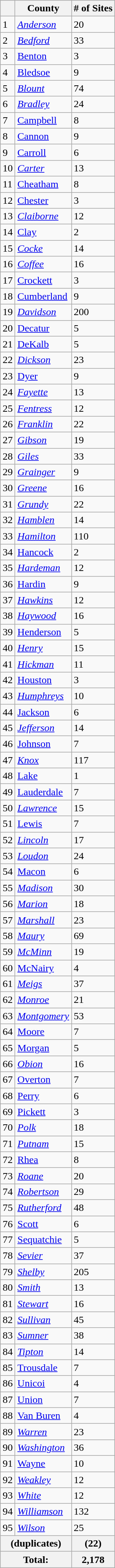<table class="wikitable sortable">
<tr>
<th></th>
<th><strong>County</strong></th>
<th><strong># of Sites</strong></th>
</tr>
<tr ->
<td>1</td>
<td><em><a href='#'>Anderson</a></em></td>
<td>20</td>
</tr>
<tr ->
<td>2</td>
<td><em><a href='#'>Bedford</a></em></td>
<td>33</td>
</tr>
<tr ->
<td>3</td>
<td><a href='#'>Benton</a></td>
<td>3</td>
</tr>
<tr ->
<td>4</td>
<td><a href='#'>Bledsoe</a></td>
<td>9</td>
</tr>
<tr ->
<td>5</td>
<td><em><a href='#'>Blount</a></em></td>
<td>74</td>
</tr>
<tr ->
<td>6</td>
<td><em><a href='#'>Bradley</a></em></td>
<td>24</td>
</tr>
<tr ->
<td>7</td>
<td><a href='#'>Campbell</a></td>
<td>8</td>
</tr>
<tr ->
<td>8</td>
<td><a href='#'>Cannon</a></td>
<td>9</td>
</tr>
<tr ->
<td>9</td>
<td><a href='#'>Carroll</a></td>
<td>6</td>
</tr>
<tr ->
<td>10</td>
<td><em><a href='#'>Carter</a></em></td>
<td>13</td>
</tr>
<tr ->
<td>11</td>
<td><a href='#'>Cheatham</a></td>
<td>8</td>
</tr>
<tr ->
<td>12</td>
<td><a href='#'>Chester</a></td>
<td>3</td>
</tr>
<tr ->
<td>13</td>
<td><em><a href='#'>Claiborne</a></em></td>
<td>12</td>
</tr>
<tr ->
<td>14</td>
<td><a href='#'>Clay</a></td>
<td>2</td>
</tr>
<tr ->
<td>15</td>
<td><em><a href='#'>Cocke</a></em></td>
<td>14</td>
</tr>
<tr ->
<td>16</td>
<td><em><a href='#'>Coffee</a></em></td>
<td>16</td>
</tr>
<tr ->
<td>17</td>
<td><a href='#'>Crockett</a></td>
<td>3</td>
</tr>
<tr ->
<td>18</td>
<td><a href='#'>Cumberland</a></td>
<td>9</td>
</tr>
<tr ->
<td>19</td>
<td><em><a href='#'>Davidson</a></em></td>
<td>200</td>
</tr>
<tr ->
<td>20</td>
<td><a href='#'>Decatur</a></td>
<td>5</td>
</tr>
<tr ->
<td>21</td>
<td><a href='#'>DeKalb</a></td>
<td>5</td>
</tr>
<tr ->
<td>22</td>
<td><em><a href='#'>Dickson</a></em></td>
<td>23</td>
</tr>
<tr ->
<td>23</td>
<td><a href='#'>Dyer</a></td>
<td>9</td>
</tr>
<tr ->
<td>24</td>
<td><em><a href='#'>Fayette</a></em></td>
<td>13</td>
</tr>
<tr ->
<td>25</td>
<td><em><a href='#'>Fentress</a></em></td>
<td>12</td>
</tr>
<tr ->
<td>26</td>
<td><em><a href='#'>Franklin</a></em></td>
<td>22</td>
</tr>
<tr ->
<td>27</td>
<td><em><a href='#'>Gibson</a></em></td>
<td>19</td>
</tr>
<tr ->
<td>28</td>
<td><em><a href='#'>Giles</a></em></td>
<td>33</td>
</tr>
<tr ->
<td>29</td>
<td><em><a href='#'>Grainger</a></em></td>
<td>9</td>
</tr>
<tr ->
<td>30</td>
<td><em><a href='#'>Greene</a></em></td>
<td>16</td>
</tr>
<tr ->
<td>31</td>
<td><em><a href='#'>Grundy</a></em></td>
<td>22</td>
</tr>
<tr ->
<td>32</td>
<td><em><a href='#'>Hamblen</a></em></td>
<td>14</td>
</tr>
<tr ->
<td>33</td>
<td><em><a href='#'>Hamilton</a></em></td>
<td>110</td>
</tr>
<tr ->
<td>34</td>
<td><a href='#'>Hancock</a></td>
<td>2</td>
</tr>
<tr ->
<td>35</td>
<td><em><a href='#'>Hardeman</a></em></td>
<td>12</td>
</tr>
<tr ->
<td>36</td>
<td><a href='#'>Hardin</a></td>
<td>9</td>
</tr>
<tr ->
<td>37</td>
<td><em><a href='#'>Hawkins</a></em></td>
<td>12</td>
</tr>
<tr ->
<td>38</td>
<td><em><a href='#'>Haywood</a></em></td>
<td>16</td>
</tr>
<tr ->
<td>39</td>
<td><a href='#'>Henderson</a></td>
<td>5</td>
</tr>
<tr ->
<td>40</td>
<td><em><a href='#'>Henry</a></em></td>
<td>15</td>
</tr>
<tr ->
<td>41</td>
<td><em><a href='#'>Hickman</a></em></td>
<td>11</td>
</tr>
<tr ->
<td>42</td>
<td><a href='#'>Houston</a></td>
<td>3</td>
</tr>
<tr ->
<td>43</td>
<td><em><a href='#'>Humphreys</a></em></td>
<td>10</td>
</tr>
<tr ->
<td>44</td>
<td><a href='#'>Jackson</a></td>
<td>6</td>
</tr>
<tr ->
<td>45</td>
<td><em><a href='#'>Jefferson</a></em></td>
<td>14</td>
</tr>
<tr ->
<td>46</td>
<td><a href='#'>Johnson</a></td>
<td>7</td>
</tr>
<tr ->
<td>47</td>
<td><em><a href='#'>Knox</a></em></td>
<td>117</td>
</tr>
<tr ->
<td>48</td>
<td><a href='#'>Lake</a></td>
<td>1</td>
</tr>
<tr ->
<td>49</td>
<td><a href='#'>Lauderdale</a></td>
<td>7</td>
</tr>
<tr ->
<td>50</td>
<td><em><a href='#'>Lawrence</a></em></td>
<td>15</td>
</tr>
<tr ->
<td>51</td>
<td><a href='#'>Lewis</a></td>
<td>7</td>
</tr>
<tr ->
<td>52</td>
<td><em><a href='#'>Lincoln</a></em></td>
<td>17</td>
</tr>
<tr ->
<td>53</td>
<td><em><a href='#'>Loudon</a></em></td>
<td>24</td>
</tr>
<tr ->
<td>54</td>
<td><a href='#'>Macon</a></td>
<td>6</td>
</tr>
<tr ->
<td>55</td>
<td><em><a href='#'>Madison</a></em></td>
<td>30</td>
</tr>
<tr ->
<td>56</td>
<td><em><a href='#'>Marion</a></em></td>
<td>18</td>
</tr>
<tr ->
<td>57</td>
<td><em><a href='#'>Marshall</a></em></td>
<td>23</td>
</tr>
<tr ->
<td>58</td>
<td><em><a href='#'>Maury</a></em></td>
<td>69</td>
</tr>
<tr ->
<td>59</td>
<td><em><a href='#'>McMinn</a></em></td>
<td>19</td>
</tr>
<tr ->
<td>60</td>
<td><a href='#'>McNairy</a></td>
<td>4</td>
</tr>
<tr ->
<td>61</td>
<td><em><a href='#'>Meigs</a></em></td>
<td>37</td>
</tr>
<tr ->
<td>62</td>
<td><em><a href='#'>Monroe</a></em></td>
<td>21</td>
</tr>
<tr ->
<td>63</td>
<td><em><a href='#'>Montgomery</a></em></td>
<td>53</td>
</tr>
<tr ->
<td>64</td>
<td><a href='#'>Moore</a></td>
<td>7</td>
</tr>
<tr ->
<td>65</td>
<td><a href='#'>Morgan</a></td>
<td>5</td>
</tr>
<tr ->
<td>66</td>
<td><em><a href='#'>Obion</a></em></td>
<td>16</td>
</tr>
<tr ->
<td>67</td>
<td><a href='#'>Overton</a></td>
<td>7</td>
</tr>
<tr ->
<td>68</td>
<td><a href='#'>Perry</a></td>
<td>6</td>
</tr>
<tr ->
<td>69</td>
<td><a href='#'>Pickett</a></td>
<td>3</td>
</tr>
<tr ->
<td>70</td>
<td><em><a href='#'>Polk</a></em></td>
<td>18</td>
</tr>
<tr ->
<td>71</td>
<td><em><a href='#'>Putnam</a></em></td>
<td>15</td>
</tr>
<tr ->
<td>72</td>
<td><a href='#'>Rhea</a></td>
<td>8</td>
</tr>
<tr ->
<td>73</td>
<td><em><a href='#'>Roane</a></em></td>
<td>20</td>
</tr>
<tr ->
<td>74</td>
<td><em><a href='#'>Robertson</a></em></td>
<td>29</td>
</tr>
<tr ->
<td>75</td>
<td><em><a href='#'>Rutherford</a></em></td>
<td>48</td>
</tr>
<tr ->
<td>76</td>
<td><a href='#'>Scott</a></td>
<td>6</td>
</tr>
<tr ->
<td>77</td>
<td><a href='#'>Sequatchie</a></td>
<td>5</td>
</tr>
<tr ->
<td>78</td>
<td><em><a href='#'>Sevier</a></em></td>
<td>37</td>
</tr>
<tr ->
<td>79</td>
<td><em><a href='#'>Shelby</a></em></td>
<td>205</td>
</tr>
<tr ->
<td>80</td>
<td><em><a href='#'>Smith</a></em></td>
<td>13</td>
</tr>
<tr ->
<td>81</td>
<td><em><a href='#'>Stewart</a></em></td>
<td>16</td>
</tr>
<tr ->
<td>82</td>
<td><em><a href='#'>Sullivan</a></em></td>
<td>45</td>
</tr>
<tr ->
<td>83</td>
<td><em><a href='#'>Sumner</a></em></td>
<td>38</td>
</tr>
<tr ->
<td>84</td>
<td><em><a href='#'>Tipton</a></em></td>
<td>14</td>
</tr>
<tr ->
<td>85</td>
<td><a href='#'>Trousdale</a></td>
<td>7</td>
</tr>
<tr ->
<td>86</td>
<td><a href='#'>Unicoi</a></td>
<td>4</td>
</tr>
<tr ->
<td>87</td>
<td><a href='#'>Union</a></td>
<td>7</td>
</tr>
<tr ->
<td>88</td>
<td><a href='#'>Van Buren</a></td>
<td>4</td>
</tr>
<tr ->
<td>89</td>
<td><em><a href='#'>Warren</a></em></td>
<td>23</td>
</tr>
<tr ->
<td>90</td>
<td><em><a href='#'>Washington</a></em></td>
<td>36</td>
</tr>
<tr ->
<td>91</td>
<td><a href='#'>Wayne</a></td>
<td>10</td>
</tr>
<tr ->
<td>92</td>
<td><em><a href='#'>Weakley</a></em></td>
<td>12</td>
</tr>
<tr ->
<td>93</td>
<td><em><a href='#'>White</a></em></td>
<td>12</td>
</tr>
<tr ->
<td>94</td>
<td><em><a href='#'>Williamson</a></em></td>
<td>132</td>
</tr>
<tr ->
<td>95</td>
<td><em><a href='#'>Wilson</a></em></td>
<td>25</td>
</tr>
<tr class="sortbottom">
<th colspan="2">(duplicates)</th>
<th>(22)</th>
</tr>
<tr class="sortbottom">
<th colspan="2">Total:</th>
<th>2,178</th>
</tr>
</table>
